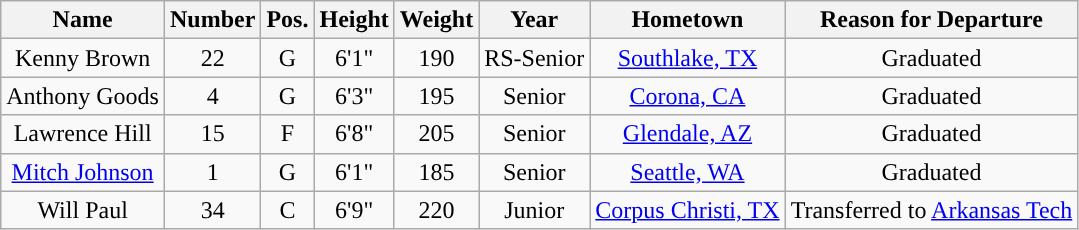<table class="wikitable sortable sortable" style="text-align: center">
<tr align=center>
<th>Name</th>
<th>Number</th>
<th>Pos.</th>
<th>Height</th>
<th>Weight</th>
<th>Year</th>
<th>Hometown</th>
<th>Reason for Departure</th>
</tr>
<tr>
<td>Kenny Brown</td>
<td>22</td>
<td>G</td>
<td>6'1"</td>
<td>190</td>
<td>RS-Senior</td>
<td><a href='#'>Southlake, TX</a></td>
<td>Graduated</td>
</tr>
<tr>
<td>Anthony Goods</td>
<td>4</td>
<td>G</td>
<td>6'3"</td>
<td>195</td>
<td>Senior</td>
<td><a href='#'>Corona, CA</a></td>
<td>Graduated</td>
</tr>
<tr>
<td>Lawrence Hill</td>
<td>15</td>
<td>F</td>
<td>6'8"</td>
<td>205</td>
<td>Senior</td>
<td><a href='#'>Glendale, AZ</a></td>
<td>Graduated</td>
</tr>
<tr>
<td><a href='#'>Mitch Johnson</a></td>
<td>1</td>
<td>G</td>
<td>6'1"</td>
<td>185</td>
<td>Senior</td>
<td><a href='#'>Seattle, WA</a></td>
<td>Graduated</td>
</tr>
<tr>
<td>Will Paul</td>
<td>34</td>
<td>C</td>
<td>6'9"</td>
<td>220</td>
<td>Junior</td>
<td><a href='#'>Corpus Christi, TX</a></td>
<td>Transferred to <a href='#'>Arkansas Tech</a></td>
</tr>
</table>
